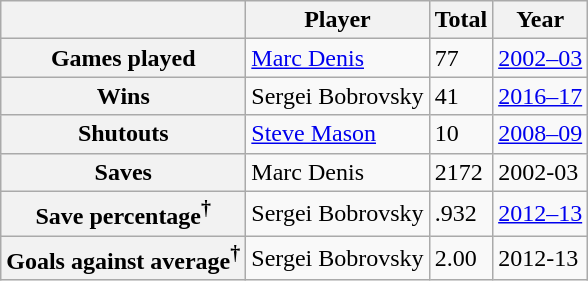<table class="wikitable">
<tr>
<th></th>
<th>Player</th>
<th>Total</th>
<th>Year</th>
</tr>
<tr>
<th>Games played</th>
<td><a href='#'>Marc Denis</a></td>
<td>77</td>
<td><a href='#'>2002–03</a></td>
</tr>
<tr>
<th>Wins</th>
<td>Sergei Bobrovsky</td>
<td>41</td>
<td><a href='#'>2016–17</a></td>
</tr>
<tr>
<th>Shutouts</th>
<td><a href='#'>Steve Mason</a></td>
<td>10</td>
<td><a href='#'>2008–09</a></td>
</tr>
<tr>
<th>Saves</th>
<td>Marc Denis</td>
<td>2172</td>
<td>2002-03</td>
</tr>
<tr>
<th>Save percentage<sup>†</sup></th>
<td>Sergei Bobrovsky</td>
<td>.932</td>
<td><a href='#'>2012–13</a></td>
</tr>
<tr>
<th>Goals against average<sup>†</sup></th>
<td>Sergei Bobrovsky</td>
<td>2.00</td>
<td>2012-13</td>
</tr>
</table>
